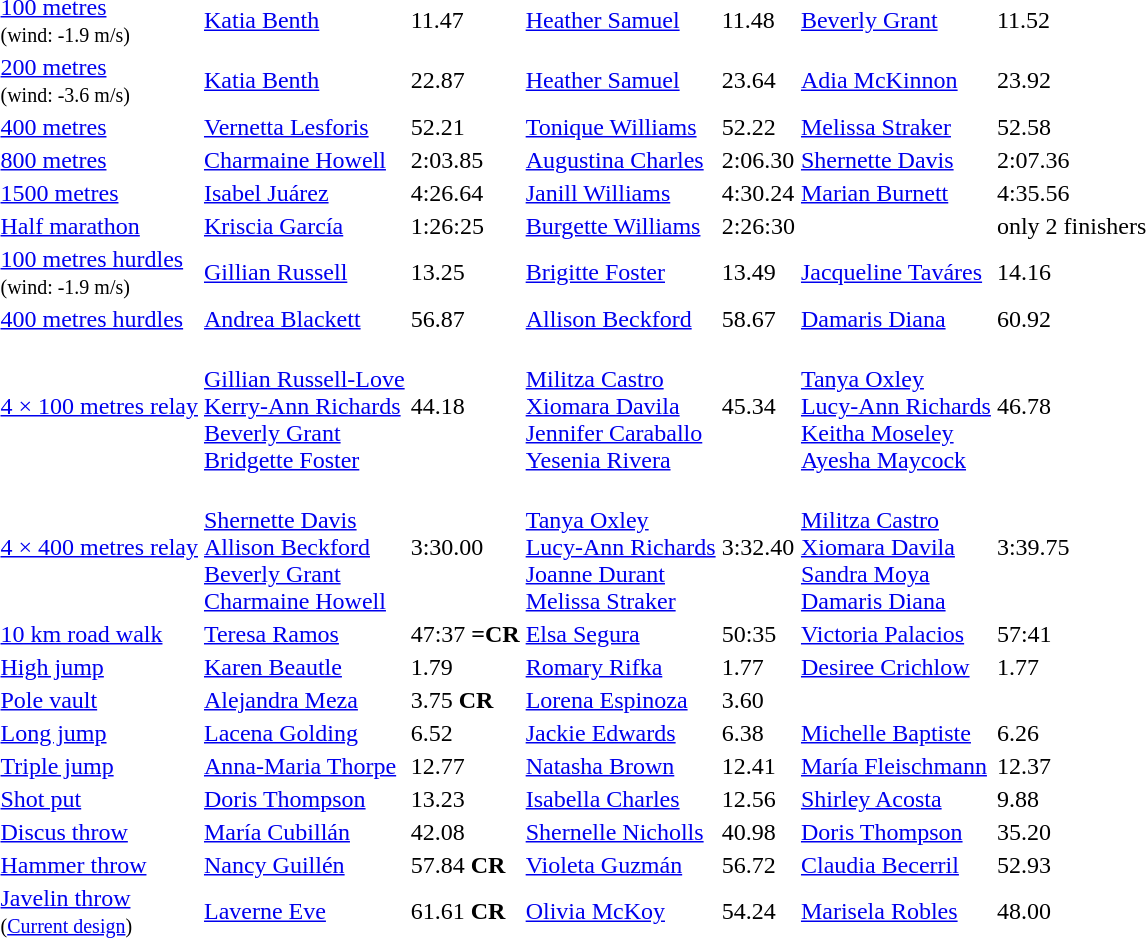<table>
<tr>
<td><a href='#'>100 metres</a><br><small>(wind: -1.9 m/s)</small></td>
<td><a href='#'>Katia Benth</a><br> </td>
<td>11.47</td>
<td><a href='#'>Heather Samuel</a><br> </td>
<td>11.48</td>
<td><a href='#'>Beverly Grant</a><br> </td>
<td>11.52</td>
</tr>
<tr>
<td><a href='#'>200 metres</a><br><small>(wind: -3.6 m/s)</small></td>
<td><a href='#'>Katia Benth</a><br> </td>
<td>22.87</td>
<td><a href='#'>Heather Samuel</a><br> </td>
<td>23.64</td>
<td><a href='#'>Adia McKinnon</a><br> </td>
<td>23.92</td>
</tr>
<tr>
<td><a href='#'>400 metres</a></td>
<td><a href='#'>Vernetta Lesforis</a><br> </td>
<td>52.21</td>
<td><a href='#'>Tonique Williams</a><br> </td>
<td>52.22</td>
<td><a href='#'>Melissa Straker</a><br> </td>
<td>52.58</td>
</tr>
<tr>
<td><a href='#'>800 metres</a></td>
<td><a href='#'>Charmaine Howell</a><br> </td>
<td>2:03.85</td>
<td><a href='#'>Augustina Charles</a><br> </td>
<td>2:06.30</td>
<td><a href='#'>Shernette Davis</a><br> </td>
<td>2:07.36</td>
</tr>
<tr>
<td><a href='#'>1500 metres</a></td>
<td><a href='#'>Isabel Juárez</a><br> </td>
<td>4:26.64</td>
<td><a href='#'>Janill Williams</a><br> </td>
<td>4:30.24</td>
<td><a href='#'>Marian Burnett</a><br> </td>
<td>4:35.56</td>
</tr>
<tr>
<td><a href='#'>Half marathon</a></td>
<td><a href='#'>Kriscia García</a><br> </td>
<td>1:26:25</td>
<td><a href='#'>Burgette Williams</a><br> </td>
<td>2:26:30</td>
<td></td>
<td>only 2 finishers</td>
</tr>
<tr>
<td><a href='#'>100 metres hurdles</a><br><small>(wind: -1.9 m/s)</small></td>
<td><a href='#'>Gillian Russell</a><br> </td>
<td>13.25</td>
<td><a href='#'>Brigitte Foster</a><br> </td>
<td>13.49</td>
<td><a href='#'>Jacqueline Taváres</a><br> </td>
<td>14.16</td>
</tr>
<tr>
<td><a href='#'>400 metres hurdles</a></td>
<td><a href='#'>Andrea Blackett</a><br> </td>
<td>56.87</td>
<td><a href='#'>Allison Beckford</a><br> </td>
<td>58.67</td>
<td><a href='#'>Damaris Diana</a><br> </td>
<td>60.92</td>
</tr>
<tr>
<td><a href='#'>4 × 100 metres relay</a></td>
<td><br><a href='#'>Gillian Russell-Love</a><br><a href='#'>Kerry-Ann Richards</a><br><a href='#'>Beverly Grant</a><br><a href='#'>Bridgette Foster</a></td>
<td>44.18</td>
<td><br><a href='#'>Militza Castro</a><br><a href='#'>Xiomara Davila</a><br><a href='#'>Jennifer Caraballo</a><br><a href='#'>Yesenia Rivera</a></td>
<td>45.34</td>
<td><br><a href='#'>Tanya Oxley</a><br><a href='#'>Lucy-Ann Richards</a><br><a href='#'>Keitha Moseley</a><br><a href='#'>Ayesha Maycock</a></td>
<td>46.78</td>
</tr>
<tr>
<td><a href='#'>4 × 400 metres relay</a></td>
<td><br><a href='#'>Shernette Davis</a><br><a href='#'>Allison Beckford</a><br><a href='#'>Beverly Grant</a><br><a href='#'>Charmaine Howell</a></td>
<td>3:30.00</td>
<td><br><a href='#'>Tanya Oxley</a><br><a href='#'>Lucy-Ann Richards</a><br><a href='#'>Joanne Durant</a><br><a href='#'>Melissa Straker</a></td>
<td>3:32.40</td>
<td><br><a href='#'>Militza Castro</a><br><a href='#'>Xiomara Davila</a><br><a href='#'>Sandra Moya</a><br><a href='#'>Damaris Diana</a></td>
<td>3:39.75</td>
</tr>
<tr>
<td><a href='#'>10 km road walk</a></td>
<td><a href='#'>Teresa Ramos</a><br> </td>
<td>47:37 <strong>=CR</strong></td>
<td><a href='#'>Elsa Segura</a><br> </td>
<td>50:35</td>
<td><a href='#'>Victoria Palacios</a><br> </td>
<td>57:41</td>
</tr>
<tr>
<td><a href='#'>High jump</a></td>
<td><a href='#'>Karen Beautle</a><br> </td>
<td>1.79</td>
<td><a href='#'>Romary Rifka</a><br> </td>
<td>1.77</td>
<td><a href='#'>Desiree Crichlow</a><br> </td>
<td>1.77</td>
</tr>
<tr>
<td><a href='#'>Pole vault</a></td>
<td><a href='#'>Alejandra Meza</a><br> </td>
<td>3.75 <strong>CR</strong></td>
<td><a href='#'>Lorena Espinoza</a><br> </td>
<td>3.60</td>
<td></td>
<td></td>
</tr>
<tr>
<td><a href='#'>Long jump</a></td>
<td><a href='#'>Lacena Golding</a><br> </td>
<td>6.52</td>
<td><a href='#'>Jackie Edwards</a><br> </td>
<td>6.38</td>
<td><a href='#'>Michelle Baptiste</a><br> </td>
<td>6.26</td>
</tr>
<tr>
<td><a href='#'>Triple jump</a></td>
<td><a href='#'>Anna-Maria Thorpe</a><br> </td>
<td>12.77</td>
<td><a href='#'>Natasha Brown</a><br> </td>
<td>12.41</td>
<td><a href='#'>María Fleischmann</a><br> </td>
<td>12.37</td>
</tr>
<tr>
<td><a href='#'>Shot put</a></td>
<td><a href='#'>Doris Thompson</a><br> </td>
<td>13.23</td>
<td><a href='#'>Isabella Charles</a><br> </td>
<td>12.56</td>
<td><a href='#'>Shirley Acosta</a><br> </td>
<td>9.88</td>
</tr>
<tr>
<td><a href='#'>Discus throw</a></td>
<td><a href='#'>María Cubillán</a><br> </td>
<td>42.08</td>
<td><a href='#'>Shernelle Nicholls</a><br> </td>
<td>40.98</td>
<td><a href='#'>Doris Thompson</a><br> </td>
<td>35.20</td>
</tr>
<tr>
<td><a href='#'>Hammer throw</a></td>
<td><a href='#'>Nancy Guillén</a><br> </td>
<td>57.84 <strong>CR</strong></td>
<td><a href='#'>Violeta Guzmán</a><br> </td>
<td>56.72</td>
<td><a href='#'>Claudia Becerril</a><br> </td>
<td>52.93</td>
</tr>
<tr>
<td><a href='#'>Javelin throw</a><br><small>(<a href='#'>Current design</a>)</small></td>
<td><a href='#'>Laverne Eve</a><br> </td>
<td>61.61 <strong>CR</strong></td>
<td><a href='#'>Olivia McKoy</a><br> </td>
<td>54.24</td>
<td><a href='#'>Marisela Robles</a><br> </td>
<td>48.00</td>
</tr>
</table>
